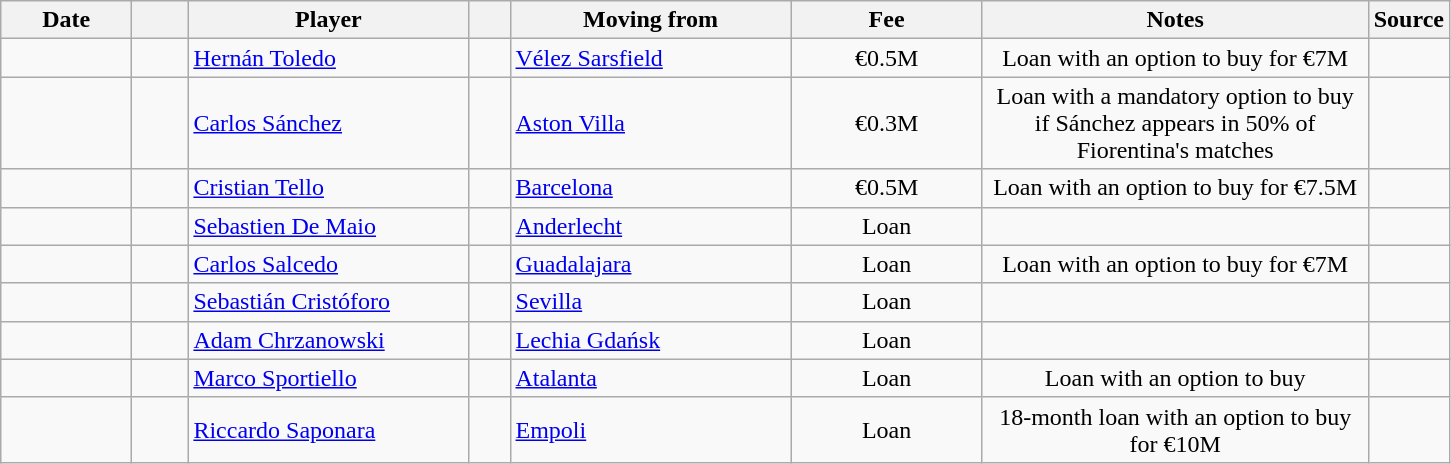<table class="wikitable sortable">
<tr>
<th style="width:80px;">Date</th>
<th style="width:30px;"></th>
<th style="width:180px;">Player</th>
<th style="width:20px;"></th>
<th style="width:180px;">Moving from</th>
<th style="width:120px;" class="unsortable">Fee</th>
<th style="width:250px;" class="unsortable">Notes</th>
<th style="width:20px;">Source</th>
</tr>
<tr>
<td></td>
<td align=center></td>
<td> <a href='#'>Hernán Toledo</a></td>
<td align=center></td>
<td> <a href='#'>Vélez Sarsfield</a></td>
<td align=center>€0.5M</td>
<td align=center>Loan with an option to buy for €7M</td>
<td></td>
</tr>
<tr>
<td></td>
<td align=center></td>
<td> <a href='#'>Carlos Sánchez</a></td>
<td align=center></td>
<td> <a href='#'>Aston Villa</a></td>
<td align=center>€0.3M</td>
<td align=center>Loan with a mandatory option to buy if Sánchez appears in 50% of Fiorentina's matches</td>
<td></td>
</tr>
<tr>
<td></td>
<td align=center></td>
<td> <a href='#'>Cristian Tello</a></td>
<td align=center></td>
<td> <a href='#'>Barcelona</a></td>
<td align=center>€0.5M</td>
<td align=center>Loan with an option to buy for €7.5M</td>
<td></td>
</tr>
<tr>
<td></td>
<td align=center></td>
<td> <a href='#'>Sebastien De Maio</a></td>
<td align=center></td>
<td> <a href='#'>Anderlecht</a></td>
<td align=center>Loan</td>
<td align=center></td>
<td></td>
</tr>
<tr>
<td></td>
<td align=center></td>
<td> <a href='#'>Carlos Salcedo</a></td>
<td align=center></td>
<td> <a href='#'>Guadalajara</a></td>
<td align=center>Loan</td>
<td align=center>Loan with an option to buy for €7M</td>
<td></td>
</tr>
<tr>
<td></td>
<td align=center></td>
<td> <a href='#'>Sebastián Cristóforo</a></td>
<td align=center></td>
<td> <a href='#'>Sevilla</a></td>
<td align=center>Loan</td>
<td align=center></td>
<td></td>
</tr>
<tr>
<td></td>
<td align=center></td>
<td> <a href='#'>Adam Chrzanowski</a></td>
<td align=center></td>
<td> <a href='#'>Lechia Gdańsk</a></td>
<td align=center>Loan</td>
<td align=center></td>
<td></td>
</tr>
<tr>
<td></td>
<td align=center></td>
<td> <a href='#'>Marco Sportiello</a></td>
<td align=center></td>
<td> <a href='#'>Atalanta</a></td>
<td align=center>Loan</td>
<td align=center>Loan with an option to buy</td>
<td></td>
</tr>
<tr>
<td></td>
<td align=center></td>
<td> <a href='#'>Riccardo Saponara</a></td>
<td align=center></td>
<td> <a href='#'>Empoli</a></td>
<td align=center>Loan</td>
<td align=center>18-month loan with an option to buy for €10M</td>
<td></td>
</tr>
</table>
